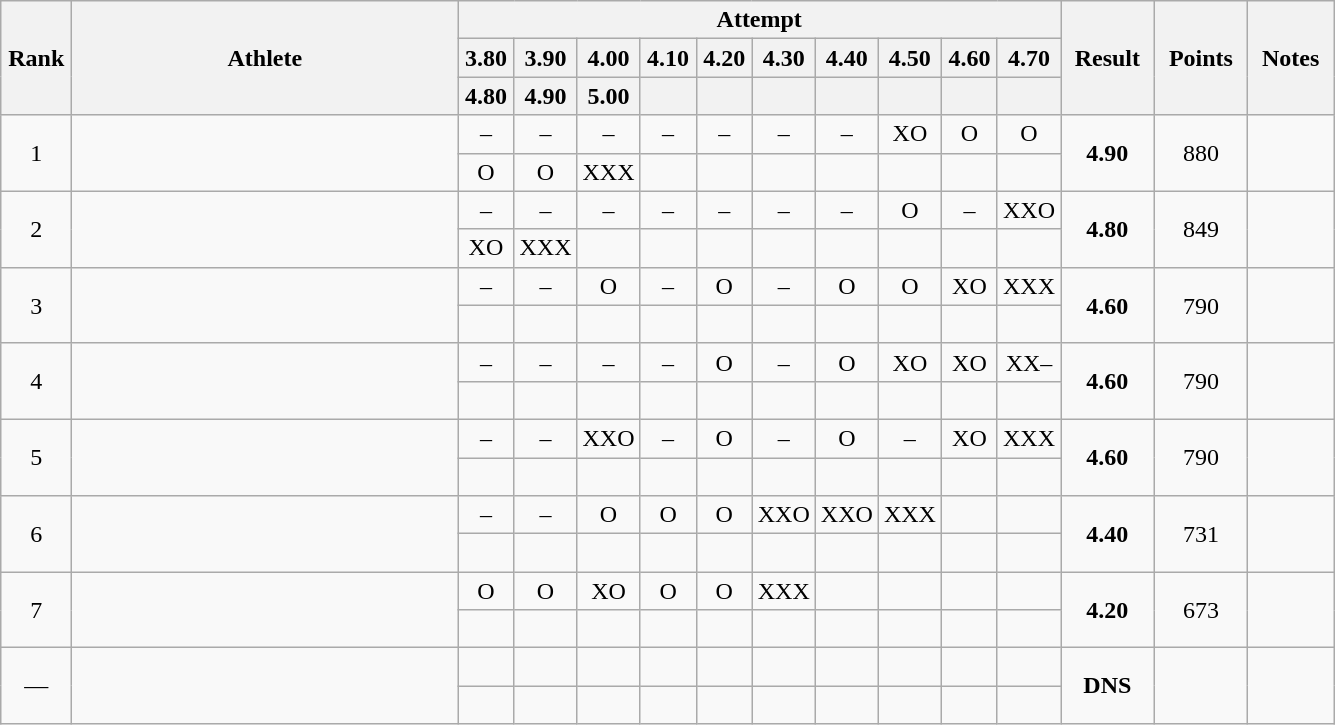<table class="wikitable" style="text-align:center">
<tr>
<th rowspan=3 width=40>Rank</th>
<th rowspan=3 width=250>Athlete</th>
<th colspan=10>Attempt</th>
<th rowspan=3 width=55>Result</th>
<th rowspan=3 width=55>Points</th>
<th rowspan=3 width=50>Notes</th>
</tr>
<tr>
<th width=30>3.80</th>
<th width=30>3.90</th>
<th width=30>4.00</th>
<th width=30>4.10</th>
<th width=30>4.20</th>
<th width=30>4.30</th>
<th width=30>4.40</th>
<th width=30>4.50</th>
<th width=30>4.60</th>
<th width=30>4.70</th>
</tr>
<tr>
<th>4.80</th>
<th>4.90</th>
<th>5.00</th>
<th></th>
<th></th>
<th></th>
<th></th>
<th></th>
<th></th>
<th></th>
</tr>
<tr>
<td rowspan=2>1</td>
<td rowspan=2 align=left></td>
<td>–</td>
<td>–</td>
<td>–</td>
<td>–</td>
<td>–</td>
<td>–</td>
<td>–</td>
<td>XO</td>
<td>O</td>
<td>O</td>
<td rowspan=2><strong>4.90</strong></td>
<td rowspan=2>880</td>
<td rowspan=2></td>
</tr>
<tr>
<td>O</td>
<td>O</td>
<td>XXX</td>
<td></td>
<td></td>
<td></td>
<td></td>
<td></td>
<td></td>
<td></td>
</tr>
<tr>
<td rowspan=2>2</td>
<td rowspan=2 align=left></td>
<td>–</td>
<td>–</td>
<td>–</td>
<td>–</td>
<td>–</td>
<td>–</td>
<td>–</td>
<td>O</td>
<td>–</td>
<td>XXO</td>
<td rowspan=2><strong>4.80</strong></td>
<td rowspan=2>849</td>
<td rowspan=2></td>
</tr>
<tr>
<td>XO</td>
<td>XXX</td>
<td></td>
<td></td>
<td></td>
<td></td>
<td></td>
<td></td>
<td></td>
<td></td>
</tr>
<tr>
<td rowspan=2>3</td>
<td rowspan=2 align=left></td>
<td>–</td>
<td>–</td>
<td>O</td>
<td>–</td>
<td>O</td>
<td>–</td>
<td>O</td>
<td>O</td>
<td>XO</td>
<td>XXX</td>
<td rowspan=2><strong>4.60</strong></td>
<td rowspan=2>790</td>
<td rowspan=2></td>
</tr>
<tr>
<td> </td>
<td></td>
<td></td>
<td></td>
<td></td>
<td></td>
<td></td>
<td></td>
<td></td>
<td></td>
</tr>
<tr>
<td rowspan=2>4</td>
<td rowspan=2 align=left></td>
<td>–</td>
<td>–</td>
<td>–</td>
<td>–</td>
<td>O</td>
<td>–</td>
<td>O</td>
<td>XO</td>
<td>XO</td>
<td>XX–</td>
<td rowspan=2><strong>4.60</strong></td>
<td rowspan=2>790</td>
<td rowspan=2></td>
</tr>
<tr>
<td> </td>
<td></td>
<td></td>
<td></td>
<td></td>
<td></td>
<td></td>
<td></td>
<td></td>
<td></td>
</tr>
<tr>
<td rowspan=2>5</td>
<td rowspan=2 align=left></td>
<td>–</td>
<td>–</td>
<td>XXO</td>
<td>–</td>
<td>O</td>
<td>–</td>
<td>O</td>
<td>–</td>
<td>XO</td>
<td>XXX</td>
<td rowspan=2><strong>4.60</strong></td>
<td rowspan=2>790</td>
<td rowspan=2></td>
</tr>
<tr>
<td> </td>
<td></td>
<td></td>
<td></td>
<td></td>
<td></td>
<td></td>
<td></td>
<td></td>
<td></td>
</tr>
<tr>
<td rowspan=2>6</td>
<td rowspan=2 align=left></td>
<td>–</td>
<td>–</td>
<td>O</td>
<td>O</td>
<td>O</td>
<td>XXO</td>
<td>XXO</td>
<td>XXX</td>
<td></td>
<td></td>
<td rowspan=2><strong>4.40</strong></td>
<td rowspan=2>731</td>
<td rowspan=2></td>
</tr>
<tr>
<td> </td>
<td></td>
<td></td>
<td></td>
<td></td>
<td></td>
<td></td>
<td></td>
<td></td>
<td></td>
</tr>
<tr>
<td rowspan=2>7</td>
<td rowspan=2 align=left></td>
<td>O</td>
<td>O</td>
<td>XO</td>
<td>O</td>
<td>O</td>
<td>XXX</td>
<td></td>
<td></td>
<td></td>
<td></td>
<td rowspan=2><strong>4.20</strong></td>
<td rowspan=2>673</td>
<td rowspan=2></td>
</tr>
<tr>
<td> </td>
<td></td>
<td></td>
<td></td>
<td></td>
<td></td>
<td></td>
<td></td>
<td></td>
<td></td>
</tr>
<tr>
<td rowspan=2>—</td>
<td rowspan=2 align=left></td>
<td> </td>
<td></td>
<td></td>
<td></td>
<td></td>
<td></td>
<td></td>
<td></td>
<td></td>
<td></td>
<td rowspan=2><strong>DNS</strong></td>
<td rowspan=2></td>
<td rowspan=2></td>
</tr>
<tr>
<td> </td>
<td></td>
<td></td>
<td></td>
<td></td>
<td></td>
<td></td>
<td></td>
<td></td>
<td></td>
</tr>
</table>
